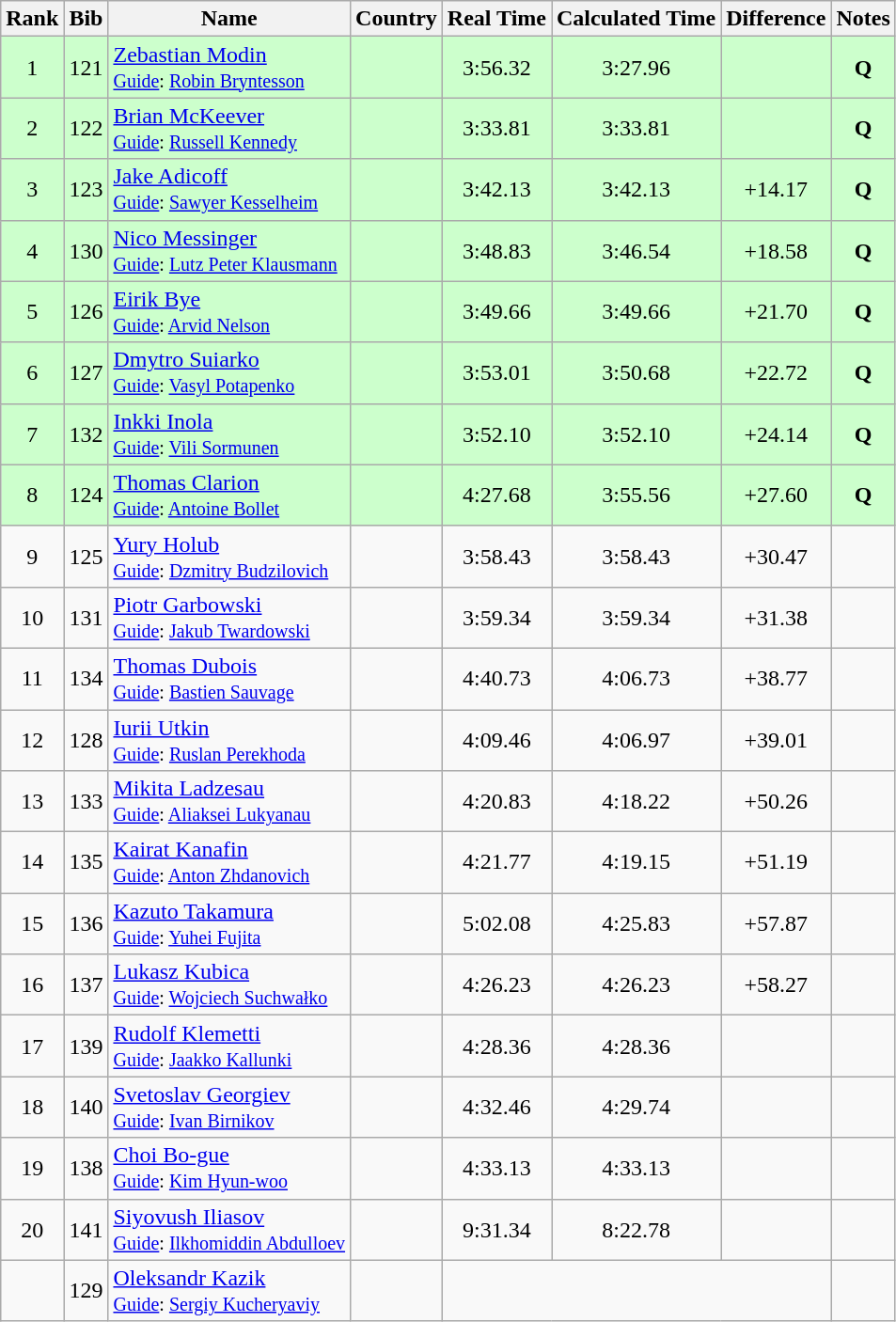<table class="wikitable sortable" style="text-align:center">
<tr>
<th>Rank</th>
<th>Bib</th>
<th>Name</th>
<th>Country</th>
<th>Real Time</th>
<th>Calculated Time</th>
<th>Difference</th>
<th>Notes</th>
</tr>
<tr bgcolor=ccffcc>
<td>1</td>
<td>121</td>
<td align=left><a href='#'>Zebastian Modin</a><br><small><a href='#'>Guide</a>: <a href='#'>Robin Bryntesson</a></small></td>
<td align=left></td>
<td>3:56.32</td>
<td>3:27.96</td>
<td></td>
<td><strong>Q</strong></td>
</tr>
<tr bgcolor=ccffcc>
<td>2</td>
<td>122</td>
<td align=left><a href='#'>Brian McKeever</a><br><small><a href='#'>Guide</a>: <a href='#'>Russell Kennedy</a></small></td>
<td align=left></td>
<td>3:33.81</td>
<td>3:33.81</td>
<td></td>
<td><strong>Q</strong></td>
</tr>
<tr bgcolor=ccffcc>
<td>3</td>
<td>123</td>
<td align=left><a href='#'>Jake Adicoff</a><br><small><a href='#'>Guide</a>: <a href='#'>Sawyer Kesselheim</a></small></td>
<td align=left></td>
<td>3:42.13</td>
<td>3:42.13</td>
<td>+14.17</td>
<td><strong>Q</strong></td>
</tr>
<tr bgcolor=ccffcc>
<td>4</td>
<td>130</td>
<td align=left><a href='#'>Nico Messinger</a><br><small><a href='#'>Guide</a>: <a href='#'>Lutz Peter Klausmann</a></small></td>
<td align=left></td>
<td>3:48.83</td>
<td>3:46.54</td>
<td>+18.58</td>
<td><strong>Q</strong></td>
</tr>
<tr bgcolor=ccffcc>
<td>5</td>
<td>126</td>
<td align=left><a href='#'>Eirik Bye</a><br><small><a href='#'>Guide</a>: <a href='#'>Arvid Nelson</a></small></td>
<td align=left></td>
<td>3:49.66</td>
<td>3:49.66</td>
<td>+21.70</td>
<td><strong>Q</strong></td>
</tr>
<tr bgcolor=ccffcc>
<td>6</td>
<td>127</td>
<td align=left><a href='#'>Dmytro Suiarko</a><br><small><a href='#'>Guide</a>: <a href='#'>Vasyl Potapenko</a></small></td>
<td align=left></td>
<td>3:53.01</td>
<td>3:50.68</td>
<td>+22.72</td>
<td><strong>Q</strong></td>
</tr>
<tr bgcolor=ccffcc>
<td>7</td>
<td>132</td>
<td align=left><a href='#'>Inkki Inola</a><br><small><a href='#'>Guide</a>: <a href='#'>Vili Sormunen</a></small></td>
<td align=left></td>
<td>3:52.10</td>
<td>3:52.10</td>
<td>+24.14</td>
<td><strong>Q</strong></td>
</tr>
<tr bgcolor=ccffcc>
<td>8</td>
<td>124</td>
<td align=left><a href='#'>Thomas Clarion</a><br><small><a href='#'>Guide</a>: <a href='#'>Antoine Bollet</a></small></td>
<td align=left></td>
<td>4:27.68</td>
<td>3:55.56</td>
<td>+27.60</td>
<td><strong>Q</strong></td>
</tr>
<tr>
<td>9</td>
<td>125</td>
<td align=left><a href='#'>Yury Holub</a><br><small><a href='#'>Guide</a>: <a href='#'>Dzmitry Budzilovich</a></small></td>
<td align=left></td>
<td>3:58.43</td>
<td>3:58.43</td>
<td>+30.47</td>
<td></td>
</tr>
<tr>
<td>10</td>
<td>131</td>
<td align=left><a href='#'>Piotr Garbowski</a><br><small><a href='#'>Guide</a>: <a href='#'>Jakub Twardowski</a></small></td>
<td align=left></td>
<td>3:59.34</td>
<td>3:59.34</td>
<td>+31.38</td>
<td></td>
</tr>
<tr>
<td>11</td>
<td>134</td>
<td align=left><a href='#'>Thomas Dubois</a><br><small><a href='#'>Guide</a>: <a href='#'>Bastien Sauvage</a></small></td>
<td align=left></td>
<td>4:40.73</td>
<td>4:06.73</td>
<td>+38.77</td>
<td></td>
</tr>
<tr>
<td>12</td>
<td>128</td>
<td align=left><a href='#'>Iurii Utkin</a><br><small><a href='#'>Guide</a>: <a href='#'>Ruslan Perekhoda</a></small></td>
<td align=left></td>
<td>4:09.46</td>
<td>4:06.97</td>
<td>+39.01</td>
<td></td>
</tr>
<tr>
<td>13</td>
<td>133</td>
<td align=left><a href='#'>Mikita Ladzesau</a><br><small><a href='#'>Guide</a>: <a href='#'>Aliaksei Lukyanau</a></small></td>
<td align=left></td>
<td>4:20.83</td>
<td>4:18.22</td>
<td>+50.26</td>
<td></td>
</tr>
<tr>
<td>14</td>
<td>135</td>
<td align=left><a href='#'>Kairat Kanafin</a><br><small><a href='#'>Guide</a>: <a href='#'>Anton Zhdanovich</a></small></td>
<td align=left></td>
<td>4:21.77</td>
<td>4:19.15</td>
<td>+51.19</td>
<td></td>
</tr>
<tr>
<td>15</td>
<td>136</td>
<td align=left><a href='#'>Kazuto Takamura</a><br><small><a href='#'>Guide</a>: <a href='#'>Yuhei Fujita</a></small></td>
<td align=left></td>
<td>5:02.08</td>
<td>4:25.83</td>
<td>+57.87</td>
<td></td>
</tr>
<tr>
<td>16</td>
<td>137</td>
<td align=left><a href='#'>Lukasz Kubica</a><br><small><a href='#'>Guide</a>: <a href='#'>Wojciech Suchwałko</a></small></td>
<td align=left></td>
<td>4:26.23</td>
<td>4:26.23</td>
<td>+58.27</td>
<td></td>
</tr>
<tr>
<td>17</td>
<td>139</td>
<td align=left><a href='#'>Rudolf Klemetti</a><br><small><a href='#'>Guide</a>: <a href='#'>Jaakko Kallunki</a></small></td>
<td align=left></td>
<td>4:28.36</td>
<td>4:28.36</td>
<td></td>
<td></td>
</tr>
<tr>
<td>18</td>
<td>140</td>
<td align=left><a href='#'>Svetoslav Georgiev</a><br><small><a href='#'>Guide</a>: <a href='#'>Ivan Birnikov</a></small></td>
<td align=left></td>
<td>4:32.46</td>
<td>4:29.74</td>
<td></td>
<td></td>
</tr>
<tr>
<td>19</td>
<td>138</td>
<td align=left><a href='#'>Choi Bo-gue</a><br><small><a href='#'>Guide</a>: <a href='#'>Kim Hyun-woo</a></small></td>
<td align=left></td>
<td>4:33.13</td>
<td>4:33.13</td>
<td></td>
<td></td>
</tr>
<tr>
<td>20</td>
<td>141</td>
<td align=left><a href='#'>Siyovush Iliasov</a><br><small><a href='#'>Guide</a>: <a href='#'>Ilkhomiddin Abdulloev</a></small></td>
<td align=left></td>
<td>9:31.34</td>
<td>8:22.78</td>
<td></td>
<td></td>
</tr>
<tr>
<td></td>
<td>129</td>
<td align=left><a href='#'>Oleksandr Kazik</a><br><small><a href='#'>Guide</a>: <a href='#'>Sergiy Kucheryaviy</a></small></td>
<td align=left></td>
<td colspan=3></td>
<td></td>
</tr>
</table>
